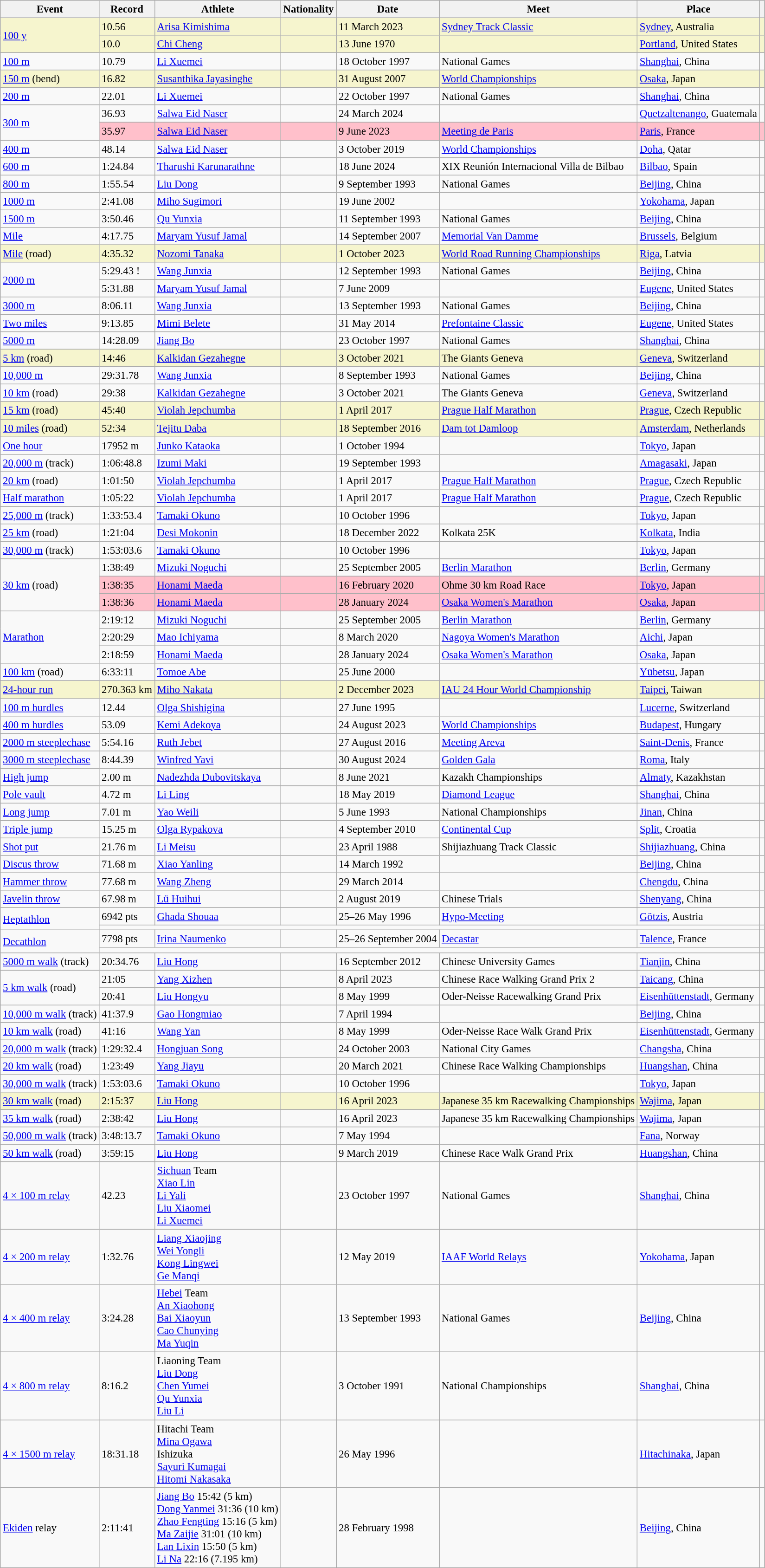<table class="wikitable" style="font-size:95%;">
<tr>
<th>Event</th>
<th>Record</th>
<th>Athlete</th>
<th>Nationality</th>
<th>Date</th>
<th>Meet</th>
<th>Place</th>
<th></th>
</tr>
<tr style="background:#f6F5CE;">
<td rowspan=2><a href='#'>100 y</a></td>
<td>10.56 </td>
<td><a href='#'>Arisa Kimishima</a></td>
<td></td>
<td>11 March 2023</td>
<td><a href='#'>Sydney Track Classic</a></td>
<td><a href='#'>Sydney</a>, Australia</td>
<td></td>
</tr>
<tr style="background:#f6F5CE;">
<td>10.0  </td>
<td><a href='#'>Chi Cheng</a></td>
<td></td>
<td>13 June 1970</td>
<td></td>
<td><a href='#'>Portland</a>, United States</td>
<td></td>
</tr>
<tr>
<td><a href='#'>100 m</a></td>
<td>10.79 </td>
<td><a href='#'>Li Xuemei</a></td>
<td></td>
<td>18 October 1997</td>
<td>National Games</td>
<td><a href='#'>Shanghai</a>, China</td>
<td></td>
</tr>
<tr style="background:#f6F5CE;">
<td><a href='#'>150 m</a> (bend)</td>
<td>16.82 </td>
<td><a href='#'>Susanthika Jayasinghe</a></td>
<td></td>
<td>31 August 2007</td>
<td><a href='#'>World Championships</a></td>
<td><a href='#'>Osaka</a>, Japan</td>
<td></td>
</tr>
<tr>
<td><a href='#'>200 m</a></td>
<td>22.01 </td>
<td><a href='#'>Li Xuemei</a></td>
<td></td>
<td>22 October 1997</td>
<td>National Games</td>
<td><a href='#'>Shanghai</a>, China</td>
<td></td>
</tr>
<tr>
<td rowspan=2><a href='#'>300 m</a></td>
<td>36.93 </td>
<td><a href='#'>Salwa Eid Naser</a></td>
<td></td>
<td>24 March 2024</td>
<td></td>
<td><a href='#'>Quetzaltenango</a>, Guatemala</td>
<td></td>
</tr>
<tr style="background:pink">
<td>35.97</td>
<td><a href='#'>Salwa Eid Naser</a></td>
<td></td>
<td>9 June 2023</td>
<td><a href='#'>Meeting de Paris</a></td>
<td><a href='#'>Paris</a>, France</td>
<td></td>
</tr>
<tr>
<td><a href='#'>400 m</a></td>
<td>48.14</td>
<td><a href='#'>Salwa Eid Naser</a></td>
<td></td>
<td>3 October 2019</td>
<td><a href='#'>World Championships</a></td>
<td><a href='#'>Doha</a>, Qatar</td>
<td></td>
</tr>
<tr>
<td><a href='#'>600 m</a></td>
<td>1:24.84</td>
<td><a href='#'>Tharushi Karunarathne</a></td>
<td></td>
<td>18 June 2024</td>
<td>XIX Reunión Internacional Villa de Bilbao</td>
<td><a href='#'>Bilbao</a>, Spain</td>
<td></td>
</tr>
<tr>
<td><a href='#'>800 m</a></td>
<td>1:55.54</td>
<td><a href='#'>Liu Dong</a></td>
<td></td>
<td>9 September 1993</td>
<td>National Games</td>
<td><a href='#'>Beijing</a>, China</td>
<td></td>
</tr>
<tr>
<td><a href='#'>1000 m</a></td>
<td>2:41.08</td>
<td><a href='#'>Miho Sugimori</a></td>
<td></td>
<td>19 June 2002</td>
<td></td>
<td><a href='#'>Yokohama</a>, Japan</td>
<td></td>
</tr>
<tr>
<td><a href='#'>1500 m</a></td>
<td>3:50.46</td>
<td><a href='#'>Qu Yunxia</a></td>
<td></td>
<td>11 September 1993</td>
<td>National Games</td>
<td><a href='#'>Beijing</a>, China</td>
<td></td>
</tr>
<tr>
<td><a href='#'>Mile</a></td>
<td>4:17.75</td>
<td><a href='#'>Maryam Yusuf Jamal</a></td>
<td></td>
<td>14 September 2007</td>
<td><a href='#'>Memorial Van Damme</a></td>
<td><a href='#'>Brussels</a>, Belgium</td>
<td></td>
</tr>
<tr style="background:#f6F5CE;">
<td><a href='#'>Mile</a> (road)</td>
<td>4:35.32 </td>
<td><a href='#'>Nozomi Tanaka</a></td>
<td></td>
<td>1 October 2023</td>
<td><a href='#'>World Road Running Championships</a></td>
<td><a href='#'>Riga</a>, Latvia</td>
<td></td>
</tr>
<tr>
<td rowspan=2><a href='#'>2000 m</a></td>
<td>5:29.43 !</td>
<td><a href='#'>Wang Junxia</a></td>
<td></td>
<td>12 September 1993</td>
<td>National Games</td>
<td><a href='#'>Beijing</a>, China</td>
<td></td>
</tr>
<tr>
<td>5:31.88</td>
<td><a href='#'>Maryam Yusuf Jamal</a></td>
<td></td>
<td>7 June 2009</td>
<td></td>
<td><a href='#'>Eugene</a>, United States</td>
<td></td>
</tr>
<tr>
<td><a href='#'>3000 m</a></td>
<td>8:06.11</td>
<td><a href='#'>Wang Junxia</a></td>
<td></td>
<td>13 September 1993</td>
<td>National Games</td>
<td><a href='#'>Beijing</a>, China</td>
<td></td>
</tr>
<tr>
<td><a href='#'>Two miles</a></td>
<td>9:13.85</td>
<td><a href='#'>Mimi Belete</a></td>
<td></td>
<td>31 May 2014</td>
<td><a href='#'>Prefontaine Classic</a></td>
<td><a href='#'>Eugene</a>, United States</td>
<td></td>
</tr>
<tr>
<td><a href='#'>5000 m</a></td>
<td>14:28.09</td>
<td><a href='#'>Jiang Bo</a></td>
<td></td>
<td>23 October 1997</td>
<td>National Games</td>
<td><a href='#'>Shanghai</a>, China</td>
<td></td>
</tr>
<tr style="background:#f6F5CE;">
<td><a href='#'>5 km</a> (road)</td>
<td>14:46 </td>
<td><a href='#'>Kalkidan Gezahegne</a></td>
<td></td>
<td>3 October 2021</td>
<td>The Giants Geneva</td>
<td><a href='#'>Geneva</a>, Switzerland</td>
<td></td>
</tr>
<tr>
<td><a href='#'>10,000 m</a></td>
<td>29:31.78</td>
<td><a href='#'>Wang Junxia</a></td>
<td></td>
<td>8 September 1993</td>
<td>National Games</td>
<td><a href='#'>Beijing</a>, China</td>
<td></td>
</tr>
<tr>
<td><a href='#'>10 km</a> (road)</td>
<td>29:38 </td>
<td><a href='#'>Kalkidan Gezahegne</a></td>
<td></td>
<td>3 October 2021</td>
<td>The Giants Geneva</td>
<td><a href='#'>Geneva</a>, Switzerland</td>
<td></td>
</tr>
<tr style="background:#f6F5CE;">
<td><a href='#'>15 km</a> (road)</td>
<td>45:40</td>
<td><a href='#'>Violah Jepchumba</a></td>
<td></td>
<td>1 April 2017</td>
<td><a href='#'>Prague Half Marathon</a></td>
<td><a href='#'>Prague</a>, Czech Republic</td>
<td></td>
</tr>
<tr style="background:#f6F5CE;">
<td><a href='#'>10 miles</a> (road)</td>
<td>52:34</td>
<td><a href='#'>Tejitu Daba</a></td>
<td></td>
<td>18 September 2016</td>
<td><a href='#'>Dam tot Damloop</a></td>
<td><a href='#'>Amsterdam</a>, Netherlands</td>
<td></td>
</tr>
<tr>
<td><a href='#'>One hour</a></td>
<td>17952 m</td>
<td><a href='#'>Junko Kataoka</a></td>
<td></td>
<td>1 October 1994</td>
<td></td>
<td><a href='#'>Tokyo</a>, Japan</td>
<td></td>
</tr>
<tr>
<td><a href='#'>20,000 m</a> (track)</td>
<td>1:06:48.8</td>
<td><a href='#'>Izumi Maki</a></td>
<td></td>
<td>19 September 1993</td>
<td></td>
<td><a href='#'>Amagasaki</a>, Japan</td>
<td></td>
</tr>
<tr>
<td><a href='#'>20 km</a> (road)</td>
<td>1:01:50</td>
<td><a href='#'>Violah Jepchumba</a></td>
<td></td>
<td>1 April 2017</td>
<td><a href='#'>Prague Half Marathon</a></td>
<td><a href='#'>Prague</a>, Czech Republic</td>
<td></td>
</tr>
<tr>
<td><a href='#'>Half marathon</a></td>
<td>1:05:22</td>
<td><a href='#'>Violah Jepchumba</a></td>
<td></td>
<td>1 April 2017</td>
<td><a href='#'>Prague Half Marathon</a></td>
<td><a href='#'>Prague</a>, Czech Republic</td>
<td></td>
</tr>
<tr>
<td><a href='#'>25,000 m</a> (track)</td>
<td>1:33:53.4</td>
<td><a href='#'>Tamaki Okuno</a></td>
<td></td>
<td>10 October 1996</td>
<td></td>
<td><a href='#'>Tokyo</a>, Japan</td>
<td></td>
</tr>
<tr>
<td><a href='#'>25 km</a> (road)</td>
<td>1:21:04</td>
<td><a href='#'>Desi Mokonin</a></td>
<td></td>
<td>18 December 2022</td>
<td>Kolkata 25K</td>
<td><a href='#'>Kolkata</a>, India</td>
<td></td>
</tr>
<tr>
<td><a href='#'>30,000 m</a> (track)</td>
<td>1:53:03.6</td>
<td><a href='#'>Tamaki Okuno</a></td>
<td></td>
<td>10 October 1996</td>
<td></td>
<td><a href='#'>Tokyo</a>, Japan</td>
<td></td>
</tr>
<tr>
<td rowspan=3><a href='#'>30 km</a> (road)</td>
<td>1:38:49 </td>
<td><a href='#'>Mizuki Noguchi</a></td>
<td></td>
<td>25 September 2005</td>
<td><a href='#'>Berlin Marathon</a></td>
<td><a href='#'>Berlin</a>, Germany</td>
<td></td>
</tr>
<tr style="background:pink">
<td>1:38:35 </td>
<td><a href='#'>Honami Maeda</a></td>
<td></td>
<td>16 February 2020</td>
<td>Ohme 30 km Road Race</td>
<td><a href='#'>Tokyo</a>, Japan</td>
<td></td>
</tr>
<tr style="background:pink">
<td>1:38:36 </td>
<td><a href='#'>Honami Maeda</a></td>
<td></td>
<td>28 January 2024</td>
<td><a href='#'>Osaka Women's Marathon</a></td>
<td><a href='#'>Osaka</a>, Japan</td>
<td></td>
</tr>
<tr>
<td rowspan=3><a href='#'>Marathon</a></td>
<td>2:19:12 </td>
<td><a href='#'>Mizuki Noguchi</a></td>
<td></td>
<td>25 September 2005</td>
<td><a href='#'>Berlin Marathon</a></td>
<td><a href='#'>Berlin</a>, Germany</td>
<td></td>
</tr>
<tr>
<td>2:20:29 </td>
<td><a href='#'>Mao Ichiyama</a></td>
<td></td>
<td>8 March 2020</td>
<td><a href='#'>Nagoya Women's Marathon</a></td>
<td><a href='#'>Aichi</a>, Japan</td>
<td></td>
</tr>
<tr>
<td>2:18:59 </td>
<td><a href='#'>Honami Maeda</a></td>
<td></td>
<td>28 January 2024</td>
<td><a href='#'>Osaka Women's Marathon</a></td>
<td><a href='#'>Osaka</a>, Japan</td>
<td></td>
</tr>
<tr>
<td><a href='#'>100 km</a> (road)</td>
<td>6:33:11</td>
<td><a href='#'>Tomoe Abe</a></td>
<td></td>
<td>25 June 2000</td>
<td></td>
<td><a href='#'>Yūbetsu</a>, Japan</td>
<td></td>
</tr>
<tr style="background:#f6F5CE;">
<td><a href='#'>24-hour run</a></td>
<td>270.363 km</td>
<td><a href='#'>Miho Nakata</a></td>
<td></td>
<td>2 December 2023</td>
<td><a href='#'>IAU 24 Hour World Championship</a></td>
<td><a href='#'>Taipei</a>, Taiwan</td>
<td></td>
</tr>
<tr>
<td><a href='#'>100 m hurdles</a></td>
<td>12.44 </td>
<td><a href='#'>Olga Shishigina</a></td>
<td></td>
<td>27 June 1995</td>
<td></td>
<td><a href='#'>Lucerne</a>, Switzerland</td>
<td></td>
</tr>
<tr>
<td><a href='#'>400 m hurdles</a></td>
<td>53.09</td>
<td><a href='#'>Kemi Adekoya</a></td>
<td></td>
<td>24 August 2023</td>
<td><a href='#'>World Championships</a></td>
<td><a href='#'>Budapest</a>, Hungary</td>
<td></td>
</tr>
<tr>
<td><a href='#'>2000 m steeplechase</a></td>
<td>5:54.16</td>
<td><a href='#'>Ruth Jebet</a></td>
<td></td>
<td>27 August 2016</td>
<td><a href='#'>Meeting Areva</a></td>
<td><a href='#'>Saint-Denis</a>, France</td>
<td></td>
</tr>
<tr>
<td><a href='#'>3000 m steeplechase</a></td>
<td>8:44.39</td>
<td><a href='#'>Winfred Yavi</a></td>
<td></td>
<td>30 August 2024</td>
<td><a href='#'>Golden Gala</a></td>
<td><a href='#'>Roma</a>, Italy</td>
<td></td>
</tr>
<tr>
<td><a href='#'>High jump</a></td>
<td>2.00 m</td>
<td><a href='#'>Nadezhda Dubovitskaya</a></td>
<td></td>
<td>8 June 2021</td>
<td>Kazakh Championships</td>
<td><a href='#'>Almaty</a>, Kazakhstan</td>
<td></td>
</tr>
<tr>
<td><a href='#'>Pole vault</a></td>
<td>4.72 m</td>
<td><a href='#'>Li Ling</a></td>
<td></td>
<td>18 May 2019</td>
<td><a href='#'>Diamond League</a></td>
<td><a href='#'>Shanghai</a>, China</td>
<td></td>
</tr>
<tr>
<td><a href='#'>Long jump</a></td>
<td>7.01 m </td>
<td><a href='#'>Yao Weili</a></td>
<td></td>
<td>5 June 1993</td>
<td>National Championships</td>
<td><a href='#'>Jinan</a>, China</td>
<td></td>
</tr>
<tr>
<td><a href='#'>Triple jump</a></td>
<td>15.25 m </td>
<td><a href='#'>Olga Rypakova</a></td>
<td></td>
<td>4 September 2010</td>
<td><a href='#'>Continental Cup</a></td>
<td><a href='#'>Split</a>, Croatia</td>
<td></td>
</tr>
<tr>
<td><a href='#'>Shot put</a></td>
<td>21.76 m</td>
<td><a href='#'>Li Meisu</a></td>
<td></td>
<td>23 April 1988</td>
<td>Shijiazhuang Track Classic</td>
<td><a href='#'>Shijiazhuang</a>, China</td>
<td></td>
</tr>
<tr>
<td><a href='#'>Discus throw</a></td>
<td>71.68 m</td>
<td><a href='#'>Xiao Yanling</a></td>
<td></td>
<td>14 March 1992</td>
<td></td>
<td><a href='#'>Beijing</a>, China</td>
<td></td>
</tr>
<tr>
<td><a href='#'>Hammer throw</a></td>
<td>77.68 m</td>
<td><a href='#'>Wang Zheng</a></td>
<td></td>
<td>29 March 2014</td>
<td></td>
<td><a href='#'>Chengdu</a>, China</td>
<td></td>
</tr>
<tr>
<td><a href='#'>Javelin throw</a></td>
<td>67.98 m</td>
<td><a href='#'>Lü Huihui</a></td>
<td></td>
<td>2 August 2019</td>
<td>Chinese Trials</td>
<td><a href='#'>Shenyang</a>, China</td>
<td></td>
</tr>
<tr>
<td rowspan=2><a href='#'>Heptathlon</a></td>
<td>6942 pts</td>
<td><a href='#'>Ghada Shouaa</a></td>
<td></td>
<td>25–26 May 1996</td>
<td><a href='#'>Hypo-Meeting</a></td>
<td><a href='#'>Götzis</a>, Austria</td>
<td></td>
</tr>
<tr>
<td colspan=6></td>
<td></td>
</tr>
<tr>
<td rowspan=2><a href='#'>Decathlon</a></td>
<td>7798 pts</td>
<td><a href='#'>Irina Naumenko</a></td>
<td></td>
<td>25–26 September 2004</td>
<td><a href='#'>Decastar</a></td>
<td><a href='#'>Talence</a>, France</td>
<td></td>
</tr>
<tr>
<td colspan=6></td>
<td></td>
</tr>
<tr>
<td><a href='#'>5000 m walk</a> (track)</td>
<td>20:34.76</td>
<td><a href='#'>Liu Hong</a></td>
<td></td>
<td>16 September 2012</td>
<td>Chinese University Games</td>
<td><a href='#'>Tianjin</a>, China</td>
<td></td>
</tr>
<tr>
<td rowspan=2><a href='#'>5 km walk</a> (road)</td>
<td>21:05</td>
<td><a href='#'>Yang Xizhen</a></td>
<td></td>
<td>8 April 2023</td>
<td>Chinese Race Walking Grand Prix 2</td>
<td><a href='#'>Taicang</a>, China</td>
<td></td>
</tr>
<tr>
<td>20:41</td>
<td><a href='#'>Liu Hongyu</a></td>
<td></td>
<td>8 May 1999</td>
<td>Oder-Neisse Racewalking Grand Prix</td>
<td><a href='#'>Eisenhüttenstadt</a>, Germany</td>
<td></td>
</tr>
<tr>
<td><a href='#'>10,000 m walk</a> (track)</td>
<td>41:37.9</td>
<td><a href='#'>Gao Hongmiao</a></td>
<td></td>
<td>7 April 1994</td>
<td></td>
<td><a href='#'>Beijing</a>, China</td>
<td></td>
</tr>
<tr>
<td><a href='#'>10 km walk</a> (road)</td>
<td>41:16</td>
<td><a href='#'>Wang Yan</a></td>
<td></td>
<td>8 May 1999</td>
<td>Oder-Neisse Race Walk Grand Prix</td>
<td><a href='#'>Eisenhüttenstadt</a>, Germany</td>
<td></td>
</tr>
<tr>
<td><a href='#'>20,000 m walk</a> (track)</td>
<td>1:29:32.4</td>
<td><a href='#'>Hongjuan Song</a></td>
<td></td>
<td>24 October 2003</td>
<td>National City Games</td>
<td><a href='#'>Changsha</a>, China</td>
<td></td>
</tr>
<tr>
<td><a href='#'>20 km walk</a> (road)</td>
<td>1:23:49</td>
<td><a href='#'>Yang Jiayu</a></td>
<td></td>
<td>20 March 2021</td>
<td>Chinese Race Walking Championships</td>
<td><a href='#'>Huangshan</a>, China</td>
<td></td>
</tr>
<tr>
<td><a href='#'>30,000 m walk</a> (track)</td>
<td>1:53:03.6</td>
<td><a href='#'>Tamaki Okuno</a></td>
<td></td>
<td>10 October 1996</td>
<td></td>
<td><a href='#'>Tokyo</a>, Japan</td>
<td></td>
</tr>
<tr style="background:#f6F5CE;">
<td><a href='#'>30 km walk</a> (road)</td>
<td>2:15:37</td>
<td><a href='#'>Liu Hong</a></td>
<td></td>
<td>16 April 2023</td>
<td>Japanese 35 km Racewalking Championships</td>
<td><a href='#'>Wajima</a>, Japan</td>
<td></td>
</tr>
<tr>
<td><a href='#'>35 km walk</a> (road)</td>
<td>2:38:42</td>
<td><a href='#'>Liu Hong</a></td>
<td></td>
<td>16 April 2023</td>
<td>Japanese 35 km Racewalking Championships</td>
<td><a href='#'>Wajima</a>, Japan</td>
<td></td>
</tr>
<tr>
<td><a href='#'>50,000 m walk</a> (track)</td>
<td>3:48:13.7</td>
<td><a href='#'>Tamaki Okuno</a></td>
<td></td>
<td>7 May 1994</td>
<td></td>
<td><a href='#'>Fana</a>, Norway</td>
<td></td>
</tr>
<tr>
<td><a href='#'>50 km walk</a> (road)</td>
<td>3:59:15</td>
<td><a href='#'>Liu Hong</a></td>
<td></td>
<td>9 March 2019</td>
<td>Chinese Race Walk Grand Prix</td>
<td><a href='#'>Huangshan</a>, China</td>
<td></td>
</tr>
<tr>
<td><a href='#'>4 × 100 m relay</a></td>
<td>42.23</td>
<td><a href='#'>Sichuan</a> Team<br><a href='#'>Xiao Lin</a><br><a href='#'>Li Yali</a><br><a href='#'>Liu Xiaomei</a><br><a href='#'>Li Xuemei</a></td>
<td></td>
<td>23 October 1997</td>
<td>National Games</td>
<td><a href='#'>Shanghai</a>, China</td>
<td></td>
</tr>
<tr>
<td><a href='#'>4 × 200 m relay</a></td>
<td>1:32.76</td>
<td><a href='#'>Liang Xiaojing</a><br><a href='#'>Wei Yongli</a><br><a href='#'>Kong Lingwei</a><br><a href='#'>Ge Manqi</a></td>
<td></td>
<td>12 May 2019</td>
<td><a href='#'>IAAF World Relays</a></td>
<td><a href='#'>Yokohama</a>, Japan</td>
<td></td>
</tr>
<tr>
<td><a href='#'>4 × 400 m relay</a></td>
<td>3:24.28</td>
<td><a href='#'>Hebei</a> Team<br><a href='#'>An Xiaohong</a><br><a href='#'>Bai Xiaoyun</a><br><a href='#'>Cao Chunying</a><br><a href='#'>Ma Yuqin</a></td>
<td></td>
<td>13 September 1993</td>
<td>National Games</td>
<td><a href='#'>Beijing</a>, China</td>
<td></td>
</tr>
<tr>
<td><a href='#'>4 × 800 m relay</a></td>
<td>8:16.2 </td>
<td>Liaoning Team<br><a href='#'>Liu Dong</a><br><a href='#'>Chen Yumei</a><br><a href='#'>Qu Yunxia</a><br><a href='#'>Liu Li</a></td>
<td></td>
<td>3 October 1991</td>
<td>National Championships</td>
<td><a href='#'>Shanghai</a>, China</td>
<td></td>
</tr>
<tr>
<td><a href='#'>4 × 1500 m relay</a></td>
<td>18:31.18</td>
<td>Hitachi Team<br><a href='#'>Mina Ogawa</a><br>Ishizuka<br><a href='#'>Sayuri Kumagai</a><br><a href='#'>Hitomi Nakasaka</a></td>
<td></td>
<td>26 May 1996</td>
<td></td>
<td><a href='#'>Hitachinaka</a>, Japan</td>
<td></td>
</tr>
<tr>
<td><a href='#'>Ekiden</a> relay</td>
<td>2:11:41</td>
<td><a href='#'>Jiang Bo</a> 15:42 (5 km)<br><a href='#'>Dong Yanmei</a> 31:36 (10 km)<br><a href='#'>Zhao Fengting</a> 15:16 (5 km)<br><a href='#'>Ma Zaijie</a> 31:01 (10 km)<br><a href='#'>Lan Lixin</a> 15:50 (5 km)<br><a href='#'>Li Na</a> 22:16 (7.195 km)</td>
<td></td>
<td>28 February 1998</td>
<td></td>
<td><a href='#'>Beijing</a>, China</td>
<td></td>
</tr>
</table>
